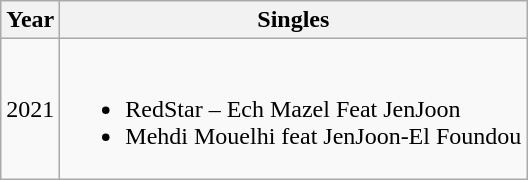<table class="wikitable">
<tr>
<th>Year</th>
<th>Singles</th>
</tr>
<tr>
<td>2021</td>
<td><br><ul><li>RedStar – Ech Mazel Feat JenJoon</li><li>Mehdi Mouelhi feat JenJoon-El Foundou</li></ul></td>
</tr>
</table>
